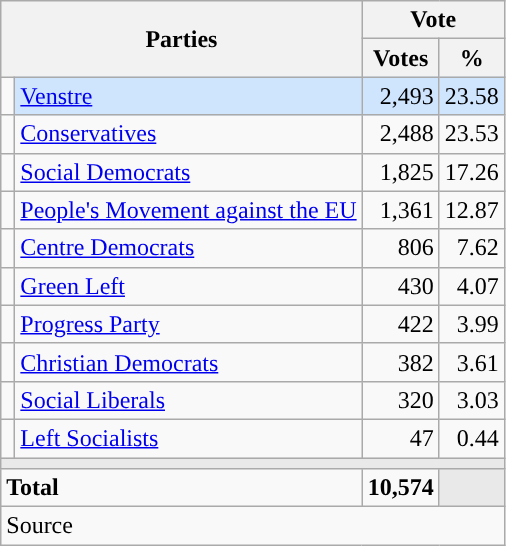<table class="wikitable" style="text-align:right;">
<tr>
<th style="text-align:centre;" rowspan="2" colspan="2" width="225">Parties</th>
<th colspan="3">Vote</th>
</tr>
<tr>
<th width="15">Votes</th>
<th width="15">%</th>
</tr>
<tr>
<td width="2" style="color:inherit;background:"></td>
<td bgcolor=#cfe5fe   align="left"><a href='#'>Venstre</a></td>
<td bgcolor=#cfe5fe>2,493</td>
<td bgcolor=#cfe5fe>23.58</td>
</tr>
<tr>
<td width="2" style="color:inherit;background:"></td>
<td align="left"><a href='#'>Conservatives</a></td>
<td>2,488</td>
<td>23.53</td>
</tr>
<tr>
<td width="2" style="color:inherit;background:"></td>
<td align="left"><a href='#'>Social Democrats</a></td>
<td>1,825</td>
<td>17.26</td>
</tr>
<tr>
<td width="2" style="color:inherit;background:"></td>
<td align="left"><a href='#'>People's Movement against the EU</a></td>
<td>1,361</td>
<td>12.87</td>
</tr>
<tr>
<td width="2" style="color:inherit;background:"></td>
<td align="left"><a href='#'>Centre Democrats</a></td>
<td>806</td>
<td>7.62</td>
</tr>
<tr>
<td width="2" style="color:inherit;background:"></td>
<td align="left"><a href='#'>Green Left</a></td>
<td>430</td>
<td>4.07</td>
</tr>
<tr>
<td width="2" style="color:inherit;background:"></td>
<td align="left"><a href='#'>Progress Party</a></td>
<td>422</td>
<td>3.99</td>
</tr>
<tr>
<td width="2" style="color:inherit;background:"></td>
<td align="left"><a href='#'>Christian Democrats</a></td>
<td>382</td>
<td>3.61</td>
</tr>
<tr>
<td width="2" style="color:inherit;background:"></td>
<td align="left"><a href='#'>Social Liberals</a></td>
<td>320</td>
<td>3.03</td>
</tr>
<tr>
<td width="2" style="color:inherit;background:"></td>
<td align="left"><a href='#'>Left Socialists</a></td>
<td>47</td>
<td>0.44</td>
</tr>
<tr>
<td colspan="7" bgcolor="#E9E9E9"></td>
</tr>
<tr>
<td align="left" colspan="2"><strong>Total</strong></td>
<td><strong>10,574</strong></td>
<td bgcolor="#E9E9E9" colspan="2"></td>
</tr>
<tr>
<td align="left" colspan="6">Source</td>
</tr>
</table>
